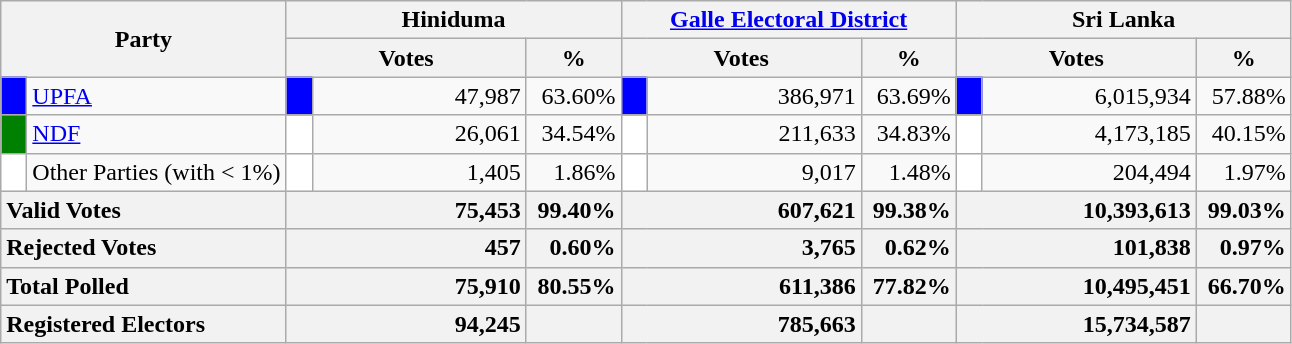<table class="wikitable">
<tr>
<th colspan="2" width="144px"rowspan="2">Party</th>
<th colspan="3" width="216px">Hiniduma</th>
<th colspan="3" width="216px"><a href='#'>Galle Electoral District</a></th>
<th colspan="3" width="216px">Sri Lanka</th>
</tr>
<tr>
<th colspan="2" width="144px">Votes</th>
<th>%</th>
<th colspan="2" width="144px">Votes</th>
<th>%</th>
<th colspan="2" width="144px">Votes</th>
<th>%</th>
</tr>
<tr>
<td style="background-color:blue;" width="10px"></td>
<td style="text-align:left;"><a href='#'>UPFA</a></td>
<td style="background-color:blue;" width="10px"></td>
<td style="text-align:right;">47,987</td>
<td style="text-align:right;">63.60%</td>
<td style="background-color:blue;" width="10px"></td>
<td style="text-align:right;">386,971</td>
<td style="text-align:right;">63.69%</td>
<td style="background-color:blue;" width="10px"></td>
<td style="text-align:right;">6,015,934</td>
<td style="text-align:right;">57.88%</td>
</tr>
<tr>
<td style="background-color:green;" width="10px"></td>
<td style="text-align:left;"><a href='#'>NDF</a></td>
<td style="background-color:white;" width="10px"></td>
<td style="text-align:right;">26,061</td>
<td style="text-align:right;">34.54%</td>
<td style="background-color:white;" width="10px"></td>
<td style="text-align:right;">211,633</td>
<td style="text-align:right;">34.83%</td>
<td style="background-color:white;" width="10px"></td>
<td style="text-align:right;">4,173,185</td>
<td style="text-align:right;">40.15%</td>
</tr>
<tr>
<td style="background-color:white;" width="10px"></td>
<td style="text-align:left;">Other Parties (with < 1%)</td>
<td style="background-color:white;" width="10px"></td>
<td style="text-align:right;">1,405</td>
<td style="text-align:right;">1.86%</td>
<td style="background-color:white;" width="10px"></td>
<td style="text-align:right;">9,017</td>
<td style="text-align:right;">1.48%</td>
<td style="background-color:white;" width="10px"></td>
<td style="text-align:right;">204,494</td>
<td style="text-align:right;">1.97%</td>
</tr>
<tr>
<th colspan="2" width="144px"style="text-align:left;">Valid Votes</th>
<th style="text-align:right;"colspan="2" width="144px">75,453</th>
<th style="text-align:right;">99.40%</th>
<th style="text-align:right;"colspan="2" width="144px">607,621</th>
<th style="text-align:right;">99.38%</th>
<th style="text-align:right;"colspan="2" width="144px">10,393,613</th>
<th style="text-align:right;">99.03%</th>
</tr>
<tr>
<th colspan="2" width="144px"style="text-align:left;">Rejected Votes</th>
<th style="text-align:right;"colspan="2" width="144px">457</th>
<th style="text-align:right;">0.60%</th>
<th style="text-align:right;"colspan="2" width="144px">3,765</th>
<th style="text-align:right;">0.62%</th>
<th style="text-align:right;"colspan="2" width="144px">101,838</th>
<th style="text-align:right;">0.97%</th>
</tr>
<tr>
<th colspan="2" width="144px"style="text-align:left;">Total Polled</th>
<th style="text-align:right;"colspan="2" width="144px">75,910</th>
<th style="text-align:right;">80.55%</th>
<th style="text-align:right;"colspan="2" width="144px">611,386</th>
<th style="text-align:right;">77.82%</th>
<th style="text-align:right;"colspan="2" width="144px">10,495,451</th>
<th style="text-align:right;">66.70%</th>
</tr>
<tr>
<th colspan="2" width="144px"style="text-align:left;">Registered Electors</th>
<th style="text-align:right;"colspan="2" width="144px">94,245</th>
<th></th>
<th style="text-align:right;"colspan="2" width="144px">785,663</th>
<th></th>
<th style="text-align:right;"colspan="2" width="144px">15,734,587</th>
<th></th>
</tr>
</table>
